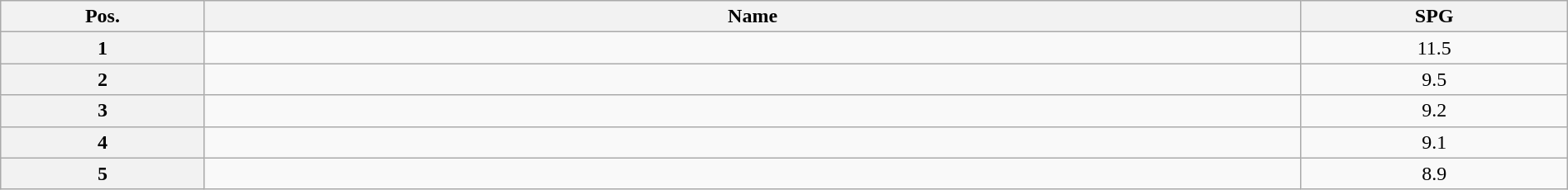<table class=wikitable width=100% style="text-align:center;">
<tr>
<th width="13%">Pos.</th>
<th width="70%">Name</th>
<th width="17%">SPG</th>
</tr>
<tr>
<th>1</th>
<td align=left></td>
<td>11.5</td>
</tr>
<tr>
<th>2</th>
<td align=left></td>
<td>9.5</td>
</tr>
<tr>
<th>3</th>
<td align=left></td>
<td>9.2</td>
</tr>
<tr>
<th>4</th>
<td align=left></td>
<td>9.1</td>
</tr>
<tr>
<th>5</th>
<td align=left></td>
<td>8.9</td>
</tr>
</table>
